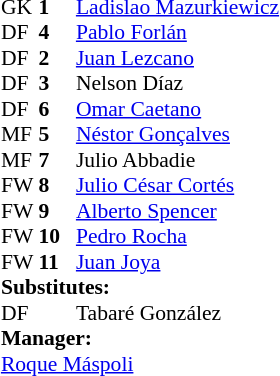<table style="font-size:90%; margin:0.2em auto;" cellspacing="0" cellpadding="0">
<tr>
<th width="25"></th>
<th width="25"></th>
</tr>
<tr>
<td>GK</td>
<td><strong>1</strong></td>
<td> <a href='#'>Ladislao Mazurkiewicz</a></td>
</tr>
<tr>
<td>DF</td>
<td><strong>4</strong></td>
<td> <a href='#'>Pablo Forlán</a></td>
</tr>
<tr>
<td>DF</td>
<td><strong>2</strong></td>
<td> <a href='#'>Juan Lezcano</a></td>
</tr>
<tr>
<td>DF</td>
<td><strong>3</strong></td>
<td> Nelson Díaz</td>
<td></td>
<td></td>
</tr>
<tr>
<td>DF</td>
<td><strong>6</strong></td>
<td> <a href='#'>Omar Caetano</a></td>
</tr>
<tr>
<td>MF</td>
<td><strong>5</strong></td>
<td> <a href='#'>Néstor Gonçalves</a></td>
</tr>
<tr>
<td>MF</td>
<td><strong>7</strong></td>
<td> Julio Abbadie</td>
</tr>
<tr>
<td>FW</td>
<td><strong>8</strong></td>
<td> <a href='#'>Julio César Cortés</a></td>
</tr>
<tr>
<td>FW</td>
<td><strong>9</strong></td>
<td> <a href='#'>Alberto Spencer</a></td>
</tr>
<tr>
<td>FW</td>
<td><strong>10</strong></td>
<td> <a href='#'>Pedro Rocha</a></td>
</tr>
<tr>
<td>FW</td>
<td><strong>11</strong></td>
<td> <a href='#'>Juan Joya</a></td>
</tr>
<tr>
<td colspan=3><strong>Substitutes:</strong></td>
</tr>
<tr>
<td>DF</td>
<td></td>
<td> Tabaré González</td>
<td></td>
<td></td>
</tr>
<tr>
<td colspan=3><strong>Manager:</strong></td>
</tr>
<tr>
<td colspan=4> <a href='#'>Roque Máspoli</a></td>
</tr>
</table>
